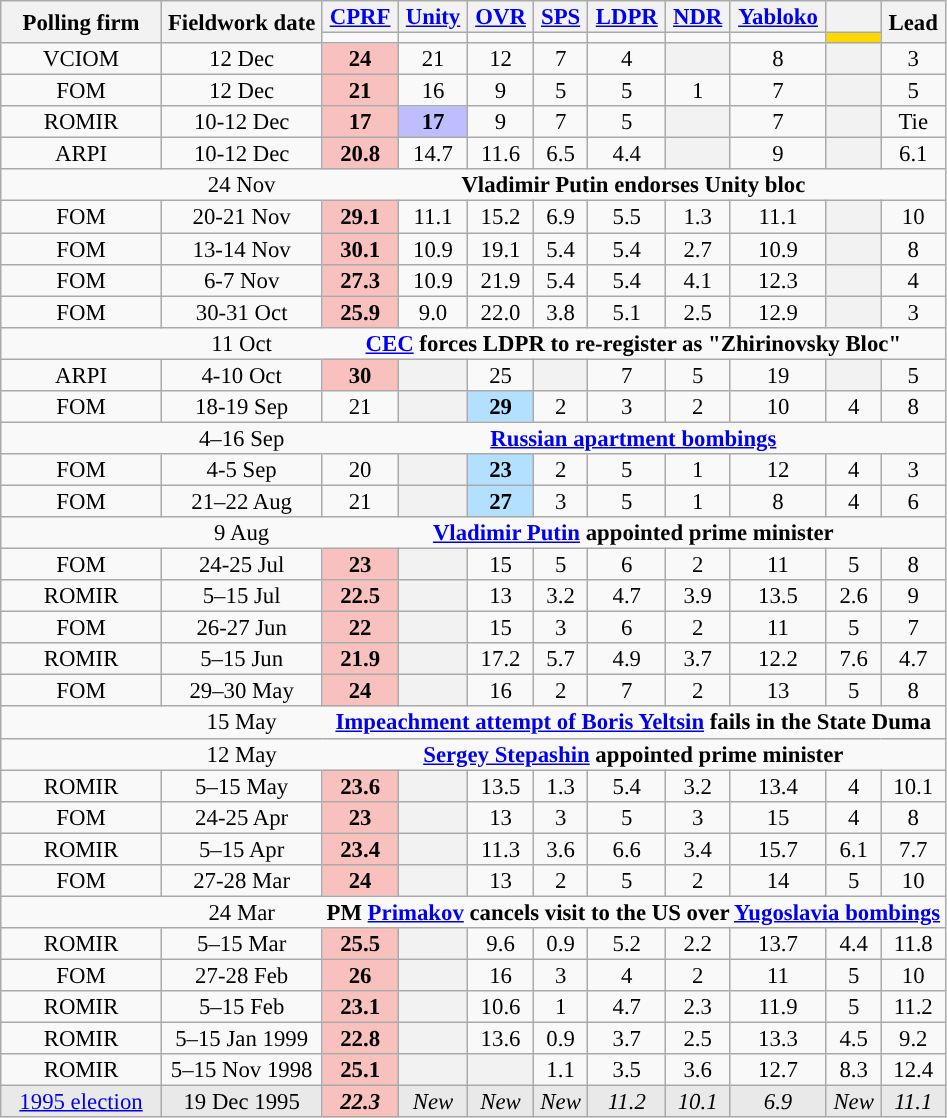<table class="wikitable" style="text-align:center; font-size:95%; line-height:14px">
<tr>
<th rowspan="2" style="width:100px;">Polling firm</th>
<th rowspan="2" style="width:100px;">Fieldwork date</th>
<th><a href='#'>CPRF</a></th>
<th><a href='#'>Unity</a></th>
<th><a href='#'>OVR</a></th>
<th><a href='#'>SPS</a></th>
<th><a href='#'>LDPR</a></th>
<th><a href='#'>NDR</a></th>
<th><a href='#'>Yabloko</a></th>
<th></th>
<th rowspan="2">Lead</th>
</tr>
<tr>
<td></td>
<td></td>
<td></td>
<td></td>
<td></td>
<td></td>
<td></td>
<td bgcolor="gold"></td>
</tr>
<tr>
<td>VCIOM</td>
<td>12 Dec</td>
<td style="background:#F8C1BE"><strong>24</strong></td>
<td>21</td>
<td>12</td>
<td>7</td>
<td>4</td>
<th></th>
<td>8</td>
<th></th>
<td><span>3</span></td>
</tr>
<tr>
<td>FOM</td>
<td>12 Dec</td>
<td style="background:#F8C1BE"><strong>21</strong></td>
<td>16</td>
<td>9</td>
<td>5</td>
<td>5</td>
<td>1</td>
<td>7</td>
<th></th>
<td><span>5</span></td>
</tr>
<tr>
<td>ROMIR</td>
<td>10-12 Dec</td>
<td style="background:#F8C1BE"><strong>17</strong></td>
<td style="background:#bdbdff"><strong>17</strong></td>
<td>9</td>
<td>7</td>
<td>5</td>
<th></th>
<td>7</td>
<th></th>
<td>Tie</td>
</tr>
<tr>
<td>ARPI</td>
<td>10-12 Dec</td>
<td style="background:#F8C1BE"><strong>20.8</strong></td>
<td>14.7</td>
<td>11.6</td>
<td>6.5</td>
<td>4.4</td>
<th></th>
<td>9</td>
<th></th>
<td><span>6.1</span></td>
</tr>
<tr>
<td style="border-right-style:hidden;"></td>
<td style="border-right-style:hidden;">24 Nov</td>
<td colspan="9" style="font-weight:bold;">Vladimir Putin endorses Unity bloc</td>
</tr>
<tr>
<td>FOM</td>
<td>20-21 Nov</td>
<td style="background:#F8C1BE"><strong>29.1</strong></td>
<td>11.1</td>
<td>15.2</td>
<td>6.9</td>
<td>5.5</td>
<td>1.3</td>
<td>11.1</td>
<th></th>
<td><span>10</span></td>
</tr>
<tr>
<td>FOM</td>
<td>13-14 Nov</td>
<td style="background:#F8C1BE"><strong>30.1</strong></td>
<td>10.9</td>
<td>19.1</td>
<td>5.4</td>
<td>5.4</td>
<td>2.7</td>
<td>10.9</td>
<th></th>
<td><span>8</span></td>
</tr>
<tr>
<td>FOM</td>
<td>6-7 Nov</td>
<td style="background:#F8C1BE"><strong>27.3</strong></td>
<td>10.9</td>
<td>21.9</td>
<td>5.4</td>
<td>5.4</td>
<td>4.1</td>
<td>12.3</td>
<th></th>
<td><span>4</span></td>
</tr>
<tr>
<td>FOM</td>
<td>30-31 Oct</td>
<td style="background:#F8C1BE"><strong>25.9</strong></td>
<td>9.0</td>
<td>22.0</td>
<td>3.8</td>
<td>5.1</td>
<td>2.5</td>
<td>12.9</td>
<th></th>
<td><span>3</span></td>
</tr>
<tr>
<td style="border-right-style:hidden;"></td>
<td style="border-right-style:hidden;">11 Oct</td>
<td colspan="9" style="font-weight:bold;"><a href='#'>CEC</a> forces LDPR to re-register as "Zhirinovsky Bloc"</td>
</tr>
<tr>
<td>ARPI</td>
<td>4-10 Oct</td>
<td style="background:#F8C1BE"><strong>30</strong></td>
<th></th>
<td>25</td>
<th></th>
<td>7</td>
<td>5</td>
<td>19</td>
<th></th>
<td><span>5</span></td>
</tr>
<tr>
<td>FOM</td>
<td>18-19 Sep</td>
<td>21</td>
<th></th>
<td style="background:#B3E0FF"><strong>29</strong></td>
<td>2</td>
<td>3</td>
<td>2</td>
<td>10</td>
<td>4</td>
<td><span>8</span></td>
</tr>
<tr>
<td style="border-right-style:hidden;"></td>
<td style="border-right-style:hidden;">4–16 Sep</td>
<td colspan="9" style="font-weight:bold;"><a href='#'>Russian apartment bombings</a></td>
</tr>
<tr>
<td>FOM</td>
<td>4-5 Sep</td>
<td>20</td>
<th></th>
<td style="background:#B3E0FF"><strong>23</strong></td>
<td>2</td>
<td>5</td>
<td>1</td>
<td>12</td>
<td>4</td>
<td><span>3</span></td>
</tr>
<tr>
<td>FOM</td>
<td>21–22 Aug</td>
<td>21</td>
<th></th>
<td style="background:#B3E0FF"><strong>27</strong></td>
<td>3</td>
<td>5</td>
<td>1</td>
<td>8</td>
<td>4</td>
<td><span>6</span></td>
</tr>
<tr>
<td style="border-right-style:hidden;"></td>
<td style="border-right-style:hidden;">9 Aug</td>
<td colspan="9" style="font-weight:bold;"><a href='#'>Vladimir Putin</a> appointed prime minister</td>
</tr>
<tr>
<td>FOM</td>
<td>24-25 Jul</td>
<td style="background:#F8C1BE"><strong>23</strong></td>
<th></th>
<td>15</td>
<td>5</td>
<td>6</td>
<td>2</td>
<td>11</td>
<td>5</td>
<td><span>8</span></td>
</tr>
<tr>
<td>ROMIR</td>
<td>5–15 Jul</td>
<td style="background:#F8C1BE"><strong>22.5</strong></td>
<th></th>
<td>13</td>
<td>3.2</td>
<td>4.7</td>
<td>3.9</td>
<td>13.5</td>
<td>2.6</td>
<td><span>9</span></td>
</tr>
<tr>
<td>FOM</td>
<td>26-27 Jun</td>
<td style="background:#F8C1BE"><strong>22</strong></td>
<th></th>
<td>15</td>
<td>3</td>
<td>6</td>
<td>2</td>
<td>11</td>
<td>5</td>
<td><span>7</span></td>
</tr>
<tr>
<td>ROMIR</td>
<td>5–15 Jun</td>
<td style="background:#F8C1BE"><strong>21.9</strong></td>
<th></th>
<td>17.2</td>
<td>5.7</td>
<td>4.9</td>
<td>3.7</td>
<td>12.2</td>
<td>7.6</td>
<td><span>4.7</span></td>
</tr>
<tr>
<td>FOM</td>
<td>29–30 May</td>
<td style="background:#F8C1BE"><strong>24</strong></td>
<th></th>
<td>16</td>
<td>2</td>
<td>7</td>
<td>2</td>
<td>13</td>
<td>5</td>
<td><span>8</span></td>
</tr>
<tr>
<td style="border-right-style:hidden;"></td>
<td style="border-right-style:hidden;">15 May</td>
<td colspan="9" style="font-weight:bold;"><a href='#'>Impeachment attempt of Boris Yeltsin</a> fails in the State Duma</td>
</tr>
<tr>
<td style="border-right-style:hidden;"></td>
<td style="border-right-style:hidden;">12 May</td>
<td colspan="9" style="font-weight:bold;"><a href='#'>Sergey Stepashin</a> appointed prime minister</td>
</tr>
<tr>
<td>ROMIR</td>
<td>5–15 May</td>
<td style="background:#F8C1BE"><strong>23.6</strong></td>
<th></th>
<td>13.5</td>
<td>1.3</td>
<td>5.4</td>
<td>3.2</td>
<td>13.4</td>
<td>4</td>
<td><span>10.1</span></td>
</tr>
<tr>
<td>FOM</td>
<td>24-25 Apr</td>
<td style="background:#F8C1BE"><strong>23</strong></td>
<th></th>
<td>13</td>
<td>3</td>
<td>5</td>
<td>3</td>
<td>15</td>
<td>4</td>
<td><span>8</span></td>
</tr>
<tr>
<td>ROMIR</td>
<td>5–15 Apr</td>
<td style="background:#F8C1BE"><strong>23.4</strong></td>
<th></th>
<td>11.3</td>
<td>3.6</td>
<td>6.6</td>
<td>3.4</td>
<td>15.7</td>
<td>6.1</td>
<td><span>7.7</span></td>
</tr>
<tr>
<td>FOM</td>
<td>27-28 Mar</td>
<td style="background:#F8C1BE"><strong>24</strong></td>
<th></th>
<td>13</td>
<td>2</td>
<td>5</td>
<td>2</td>
<td>14</td>
<td>5</td>
<td><span>10</span></td>
</tr>
<tr>
<td style="border-right-style:hidden;"></td>
<td style="border-right-style:hidden;">24 Mar</td>
<td colspan="9" style="font-weight:bold;">PM <a href='#'>Primakov</a> cancels visit to the US over <a href='#'>Yugoslavia bombings</a></td>
</tr>
<tr>
<td>ROMIR</td>
<td>5–15 Mar</td>
<td style="background:#F8C1BE"><strong>25.5</strong></td>
<th></th>
<td>9.6</td>
<td>0.9</td>
<td>5.2</td>
<td>2.2</td>
<td>13.7</td>
<td>4.4</td>
<td><span>11.8</span></td>
</tr>
<tr>
<td>FOM</td>
<td>27-28 Feb</td>
<td style="background:#F8C1BE"><strong>26</strong></td>
<th></th>
<td>16</td>
<td>3</td>
<td>4</td>
<td>2</td>
<td>11</td>
<td>5</td>
<td><span>10</span></td>
</tr>
<tr>
<td>ROMIR</td>
<td>5–15 Feb</td>
<td style="background:#F8C1BE"><strong>23.1</strong></td>
<th></th>
<td>10.6</td>
<td>1</td>
<td>4.7</td>
<td>2.3</td>
<td>11.9</td>
<td>5</td>
<td><span>11.2</span></td>
</tr>
<tr>
<td>ROMIR</td>
<td>5–15 Jan 1999</td>
<td style="background:#F8C1BE"><strong>22.8</strong></td>
<th></th>
<td>13.6</td>
<td>0.9</td>
<td>3.7</td>
<td>2.5</td>
<td>13.3</td>
<td>4.5</td>
<td><span>9.2</span></td>
</tr>
<tr>
<td>ROMIR</td>
<td>5–15 Nov 1998</td>
<td style="background:#F8C1BE"><strong>25.1</strong></td>
<th></th>
<th></th>
<td>1.1</td>
<td>3.5</td>
<td>3.6</td>
<td>12.7</td>
<td>8.3</td>
<td><span>12.4</span></td>
</tr>
<tr style="background:#E9E9E9;">
<td><a href='#'>1995 election</a></td>
<td>19 Dec 1995</td>
<td style="background:#F8C1BE"><strong><em>22.3</em></strong></td>
<td><em>New </em></td>
<td><em>New </em></td>
<td><em>New </em></td>
<td><em>11.2</em></td>
<td><em>10.1</em></td>
<td><em>6.9</em></td>
<td><em>New</em></td>
<td><span><em>11.1</em></span></td>
</tr>
</table>
